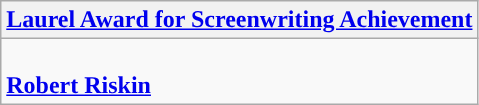<table class=wikitable style="width="100%">
<tr>
<th colspan="2" style="background:"><a href='#'>Laurel Award for Screenwriting Achievement</a></th>
</tr>
<tr>
<td colspan="2" style="vertical-align:top;"><br><strong><a href='#'>Robert Riskin</a></strong></td>
</tr>
</table>
